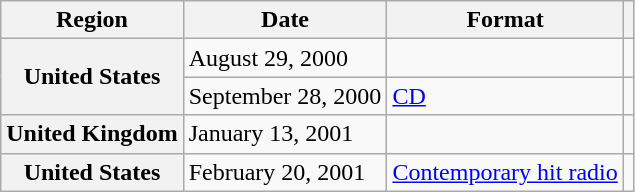<table class="wikitable plainrowheaders">
<tr>
<th scope="col">Region</th>
<th scope="col">Date</th>
<th scope="col">Format</th>
<th scope="col"></th>
</tr>
<tr>
<th scope="row" rowspan="2">United States</th>
<td>August 29, 2000</td>
<td></td>
<td></td>
</tr>
<tr>
<td>September 28, 2000</td>
<td><a href='#'>CD</a></td>
<td></td>
</tr>
<tr>
<th scope="row">United Kingdom</th>
<td>January 13, 2001</td>
<td></td>
<td></td>
</tr>
<tr>
<th scope="row">United States</th>
<td>February 20, 2001</td>
<td><a href='#'>Contemporary hit radio</a></td>
<td></td>
</tr>
</table>
